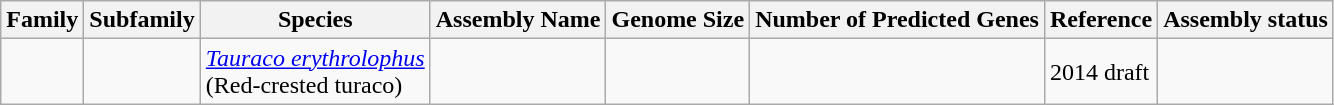<table class="wikitable sortable">
<tr>
<th>Family</th>
<th>Subfamily</th>
<th>Species</th>
<th>Assembly Name</th>
<th>Genome Size</th>
<th>Number of Predicted Genes</th>
<th>Reference</th>
<th>Assembly status</th>
</tr>
<tr>
<td></td>
<td></td>
<td><em><a href='#'>Tauraco erythrolophus</a></em><br>(Red-crested turaco)</td>
<td></td>
<td></td>
<td></td>
<td>2014 draft</td>
<td></td>
</tr>
</table>
